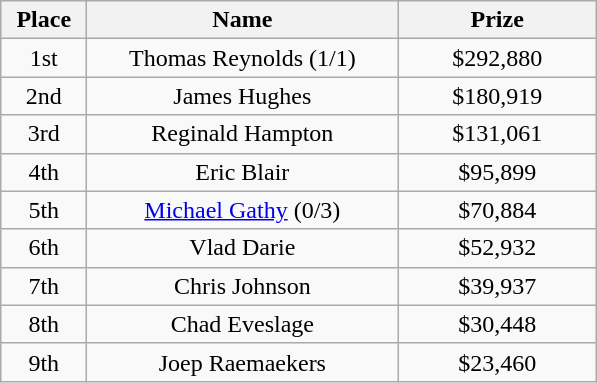<table class="wikitable">
<tr>
<th width="50">Place</th>
<th width="200">Name</th>
<th width="125">Prize</th>
</tr>
<tr>
<td align = "center">1st</td>
<td align = "center">Thomas Reynolds (1/1)</td>
<td align = "center">$292,880</td>
</tr>
<tr>
<td align = "center">2nd</td>
<td align = "center">James Hughes</td>
<td align = "center">$180,919</td>
</tr>
<tr>
<td align = "center">3rd</td>
<td align = "center">Reginald Hampton</td>
<td align = "center">$131,061</td>
</tr>
<tr>
<td align = "center">4th</td>
<td align = "center">Eric Blair</td>
<td align = "center">$95,899</td>
</tr>
<tr>
<td align = "center">5th</td>
<td align = "center"><a href='#'>Michael Gathy</a> (0/3)</td>
<td align = "center">$70,884</td>
</tr>
<tr>
<td align = "center">6th</td>
<td align = "center">Vlad Darie</td>
<td align = "center">$52,932</td>
</tr>
<tr>
<td align = "center">7th</td>
<td align = "center">Chris Johnson</td>
<td align = "center">$39,937</td>
</tr>
<tr>
<td align = "center">8th</td>
<td align = "center">Chad Eveslage</td>
<td align = "center">$30,448</td>
</tr>
<tr>
<td align = "center">9th</td>
<td align = "center">Joep Raemaekers</td>
<td align = "center">$23,460</td>
</tr>
</table>
